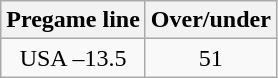<table class="wikitable">
<tr align="center">
<th style=>Pregame line</th>
<th style=>Over/under</th>
</tr>
<tr align="center">
<td>USA –13.5</td>
<td>51</td>
</tr>
</table>
